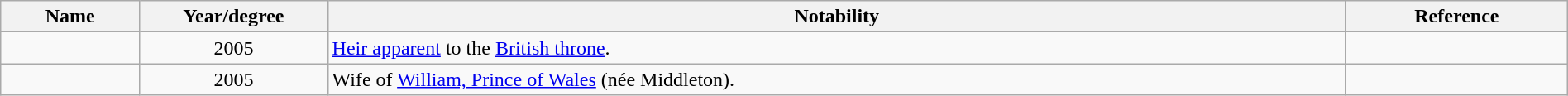<table class="wikitable sortable" style="width:100%">
<tr>
<th style="width:*;">Name</th>
<th style="width:12%;">Year/degree</th>
<th style="width:65%;" class="unsortable">Notability</th>
<th style="width:*;" class="unsortable">Reference</th>
</tr>
<tr>
<td></td>
<td style="text-align:center;">2005</td>
<td><a href='#'>Heir apparent</a> to the <a href='#'>British throne</a>.</td>
<td style="text-align:center;"></td>
</tr>
<tr>
<td></td>
<td style="text-align:center;">2005</td>
<td>Wife of <a href='#'>William, Prince of Wales</a> (née Middleton).</td>
<td style="text-align:center;"></td>
</tr>
</table>
